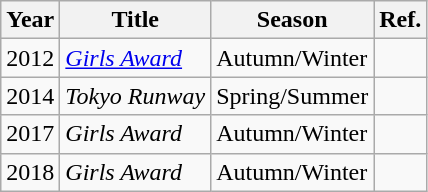<table class="wikitable">
<tr>
<th>Year</th>
<th>Title</th>
<th>Season</th>
<th>Ref.</th>
</tr>
<tr>
<td>2012</td>
<td><em><a href='#'>Girls Award</a></em></td>
<td>Autumn/Winter</td>
<td></td>
</tr>
<tr>
<td>2014</td>
<td><em>Tokyo Runway</em></td>
<td>Spring/Summer</td>
<td></td>
</tr>
<tr>
<td>2017</td>
<td><em>Girls Award</em></td>
<td>Autumn/Winter</td>
<td></td>
</tr>
<tr>
<td>2018</td>
<td><em>Girls Award</em></td>
<td>Autumn/Winter</td>
<td></td>
</tr>
</table>
